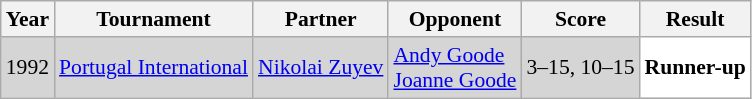<table class="sortable wikitable" style="font-size: 90%">
<tr>
<th>Year</th>
<th>Tournament</th>
<th>Partner</th>
<th>Opponent</th>
<th>Score</th>
<th>Result</th>
</tr>
<tr style="background:#D5D5D5">
<td align="center">1992</td>
<td align="left"><a href='#'>Portugal International</a></td>
<td align="left"> <a href='#'>Nikolai Zuyev</a></td>
<td align="left"> <a href='#'>Andy Goode</a><br> <a href='#'>Joanne Goode</a></td>
<td align="left">3–15, 10–15</td>
<td style="text-align:left; background:white"> <strong>Runner-up</strong></td>
</tr>
</table>
